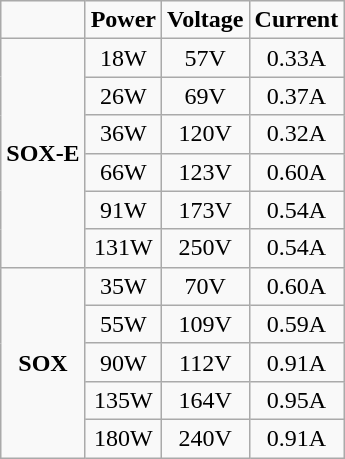<table class="wikitable" style="text-align: center;">
<tr>
<td></td>
<td><strong>Power</strong></td>
<td><strong>Voltage</strong></td>
<td><strong>Current</strong></td>
</tr>
<tr>
<td rowspan="6"><strong>SOX-E</strong></td>
<td>18W</td>
<td>57V</td>
<td>0.33A</td>
</tr>
<tr>
<td>26W</td>
<td>69V</td>
<td>0.37A</td>
</tr>
<tr>
<td>36W</td>
<td>120V</td>
<td>0.32A</td>
</tr>
<tr>
<td>66W</td>
<td>123V</td>
<td>0.60A</td>
</tr>
<tr>
<td>91W</td>
<td>173V</td>
<td>0.54A</td>
</tr>
<tr>
<td>131W</td>
<td>250V</td>
<td>0.54A</td>
</tr>
<tr>
<td rowspan="5"><strong>SOX</strong></td>
<td>35W</td>
<td>70V</td>
<td>0.60A</td>
</tr>
<tr>
<td>55W</td>
<td>109V</td>
<td>0.59A</td>
</tr>
<tr>
<td>90W</td>
<td>112V</td>
<td>0.91A</td>
</tr>
<tr>
<td>135W</td>
<td>164V</td>
<td>0.95A</td>
</tr>
<tr>
<td>180W</td>
<td>240V</td>
<td>0.91A</td>
</tr>
</table>
